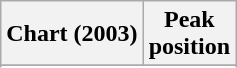<table class="wikitable sortable plainrowheaders" style="text-align:center">
<tr>
<th scope="col">Chart (2003)</th>
<th scope="col">Peak<br>position</th>
</tr>
<tr>
</tr>
<tr>
</tr>
<tr>
</tr>
<tr>
</tr>
<tr>
</tr>
<tr>
</tr>
<tr>
</tr>
</table>
